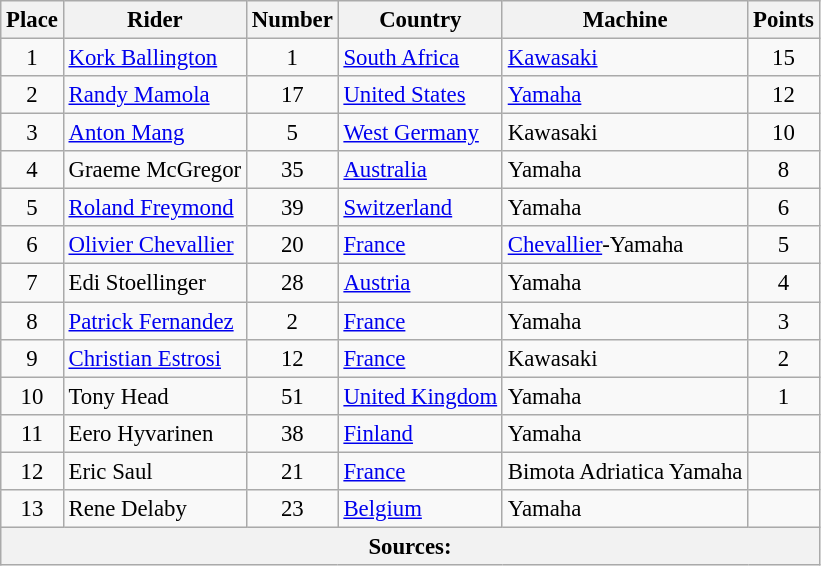<table class="wikitable" style="font-size: 95%;">
<tr>
<th>Place</th>
<th>Rider</th>
<th>Number</th>
<th>Country</th>
<th>Machine</th>
<th>Points</th>
</tr>
<tr>
<td align=center>1</td>
<td> <a href='#'>Kork Ballington</a></td>
<td align=center>1</td>
<td><a href='#'>South Africa</a></td>
<td><a href='#'>Kawasaki</a></td>
<td align=center>15</td>
</tr>
<tr>
<td align=center>2</td>
<td> <a href='#'>Randy Mamola</a></td>
<td align=center>17</td>
<td><a href='#'>United States</a></td>
<td><a href='#'>Yamaha</a></td>
<td align=center>12</td>
</tr>
<tr>
<td align=center>3</td>
<td> <a href='#'>Anton Mang</a></td>
<td align=center>5</td>
<td><a href='#'>West Germany</a></td>
<td>Kawasaki</td>
<td align=center>10</td>
</tr>
<tr>
<td align=center>4</td>
<td> Graeme McGregor</td>
<td align=center>35</td>
<td><a href='#'>Australia</a></td>
<td>Yamaha</td>
<td align=center>8</td>
</tr>
<tr>
<td align=center>5</td>
<td> <a href='#'>Roland Freymond</a></td>
<td align=center>39</td>
<td><a href='#'>Switzerland</a></td>
<td>Yamaha</td>
<td align=center>6</td>
</tr>
<tr>
<td align=center>6</td>
<td> <a href='#'>Olivier Chevallier</a></td>
<td align=center>20</td>
<td><a href='#'>France</a></td>
<td><a href='#'>Chevallier</a>-Yamaha</td>
<td align=center>5</td>
</tr>
<tr>
<td align=center>7</td>
<td> Edi Stoellinger</td>
<td align=center>28</td>
<td><a href='#'>Austria</a></td>
<td>Yamaha</td>
<td align=center>4</td>
</tr>
<tr>
<td align=center>8</td>
<td> <a href='#'>Patrick Fernandez</a></td>
<td align=center>2</td>
<td><a href='#'>France</a></td>
<td>Yamaha</td>
<td align=center>3</td>
</tr>
<tr>
<td align=center>9</td>
<td> <a href='#'>Christian Estrosi</a></td>
<td align=center>12</td>
<td><a href='#'>France</a></td>
<td>Kawasaki</td>
<td align=center>2</td>
</tr>
<tr>
<td align=center>10</td>
<td> Tony Head</td>
<td align=center>51</td>
<td><a href='#'>United Kingdom</a></td>
<td>Yamaha</td>
<td align=center>1</td>
</tr>
<tr>
<td align=center>11</td>
<td> Eero Hyvarinen</td>
<td align=center>38</td>
<td><a href='#'>Finland</a></td>
<td>Yamaha</td>
<td></td>
</tr>
<tr>
<td align=center>12</td>
<td> Eric Saul</td>
<td align=center>21</td>
<td><a href='#'>France</a></td>
<td>Bimota Adriatica Yamaha</td>
<td></td>
</tr>
<tr>
<td align=center>13</td>
<td> Rene Delaby</td>
<td align=center>23</td>
<td><a href='#'>Belgium</a></td>
<td>Yamaha</td>
<td></td>
</tr>
<tr>
<th colspan=8>Sources:</th>
</tr>
</table>
